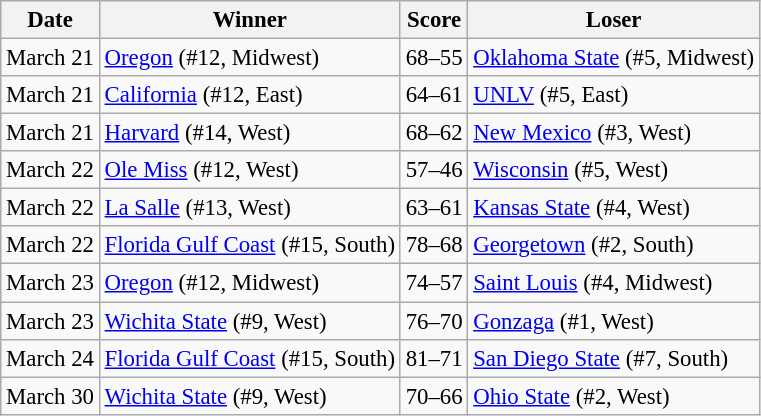<table class="wikitable" style="font-size:95%;">
<tr>
<th>Date</th>
<th>Winner</th>
<th>Score</th>
<th>Loser</th>
</tr>
<tr>
<td>March 21</td>
<td><a href='#'>Oregon</a> (#12, Midwest)</td>
<td align="center">68–55</td>
<td><a href='#'>Oklahoma State</a> (#5, Midwest)</td>
</tr>
<tr>
<td>March 21</td>
<td><a href='#'>California</a> (#12, East)</td>
<td align="center">64–61</td>
<td><a href='#'>UNLV</a> (#5, East)</td>
</tr>
<tr>
<td>March 21</td>
<td><a href='#'>Harvard</a> (#14, West)</td>
<td align="center">68–62</td>
<td><a href='#'>New Mexico</a> (#3, West)</td>
</tr>
<tr>
<td>March 22</td>
<td><a href='#'>Ole Miss</a> (#12, West)</td>
<td align="center">57–46</td>
<td><a href='#'>Wisconsin</a> (#5, West)</td>
</tr>
<tr>
<td>March 22</td>
<td><a href='#'>La Salle</a> (#13, West)</td>
<td align="center">63–61</td>
<td><a href='#'>Kansas State</a> (#4, West)</td>
</tr>
<tr>
<td>March 22</td>
<td><a href='#'>Florida Gulf Coast</a> (#15, South)</td>
<td align="center">78–68</td>
<td><a href='#'>Georgetown</a> (#2, South)</td>
</tr>
<tr>
<td>March 23</td>
<td><a href='#'>Oregon</a> (#12, Midwest)</td>
<td align="center">74–57</td>
<td><a href='#'>Saint Louis</a> (#4, Midwest)</td>
</tr>
<tr>
<td>March 23</td>
<td><a href='#'>Wichita State</a> (#9, West)</td>
<td align="center">76–70</td>
<td><a href='#'>Gonzaga</a> (#1, West)</td>
</tr>
<tr>
<td>March 24</td>
<td><a href='#'>Florida Gulf Coast</a> (#15, South)</td>
<td align="center">81–71</td>
<td><a href='#'>San Diego State</a> (#7, South)</td>
</tr>
<tr>
<td>March 30</td>
<td><a href='#'>Wichita State</a> (#9, West)</td>
<td align="center">70–66</td>
<td><a href='#'>Ohio State</a> (#2, West)</td>
</tr>
</table>
